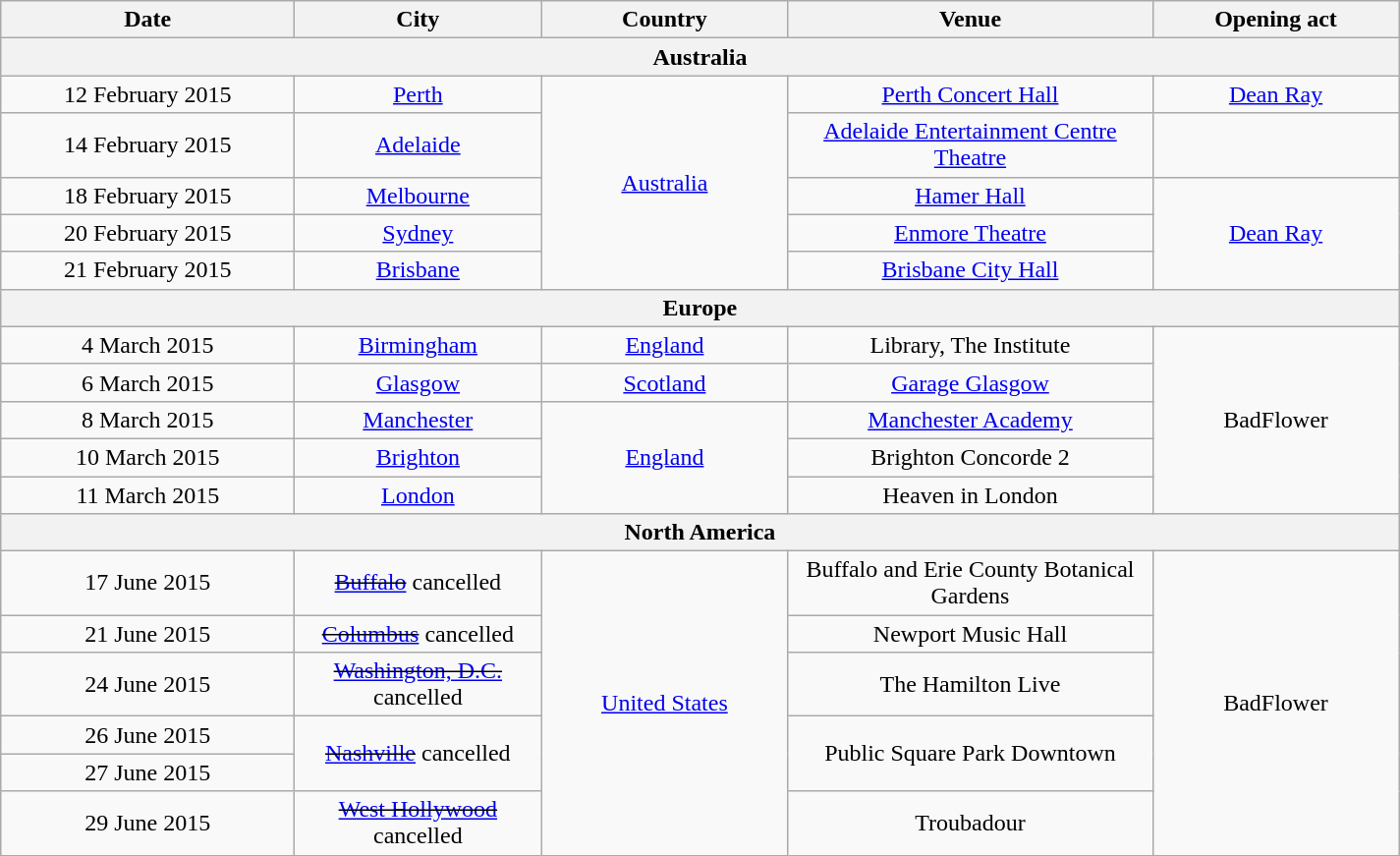<table class="wikitable" style="text-align:center;">
<tr>
<th scope="col" style="width:12em;">Date</th>
<th scope="col" style="width:10em;">City</th>
<th scope="col" style="width:10em;">Country</th>
<th scope="col" style="width:15em;">Venue</th>
<th scope="col" style="width:10em;">Opening act</th>
</tr>
<tr>
<th colspan="5">Australia</th>
</tr>
<tr>
<td>12 February 2015</td>
<td><a href='#'>Perth</a></td>
<td rowspan="5"><a href='#'>Australia</a></td>
<td><a href='#'>Perth Concert Hall</a></td>
<td><a href='#'>Dean Ray</a></td>
</tr>
<tr>
<td>14 February 2015</td>
<td><a href='#'>Adelaide</a></td>
<td><a href='#'>Adelaide Entertainment Centre Theatre</a></td>
<td></td>
</tr>
<tr>
<td>18 February 2015</td>
<td><a href='#'>Melbourne</a></td>
<td><a href='#'>Hamer Hall</a></td>
<td rowspan="3"><a href='#'>Dean Ray</a></td>
</tr>
<tr>
<td>20 February 2015</td>
<td><a href='#'>Sydney</a></td>
<td><a href='#'>Enmore Theatre</a></td>
</tr>
<tr>
<td>21 February 2015</td>
<td><a href='#'>Brisbane</a></td>
<td><a href='#'>Brisbane City Hall</a></td>
</tr>
<tr>
<th colspan="5">Europe</th>
</tr>
<tr>
<td>4 March 2015</td>
<td><a href='#'>Birmingham</a></td>
<td><a href='#'>England</a></td>
<td>Library, The Institute</td>
<td rowspan="5">BadFlower</td>
</tr>
<tr>
<td>6 March 2015</td>
<td><a href='#'>Glasgow</a></td>
<td><a href='#'>Scotland</a></td>
<td><a href='#'>Garage Glasgow</a></td>
</tr>
<tr>
<td>8 March 2015</td>
<td><a href='#'>Manchester</a></td>
<td rowspan="3"><a href='#'>England</a></td>
<td><a href='#'>Manchester Academy</a></td>
</tr>
<tr>
<td>10 March 2015</td>
<td><a href='#'>Brighton</a></td>
<td>Brighton Concorde 2</td>
</tr>
<tr>
<td>11 March 2015</td>
<td><a href='#'>London</a></td>
<td>Heaven in London</td>
</tr>
<tr>
<th colspan="5">North America</th>
</tr>
<tr>
<td>17 June 2015</td>
<td><s><a href='#'>Buffalo</a></s> cancelled</td>
<td rowspan="6"><a href='#'>United States</a></td>
<td>Buffalo and Erie County Botanical Gardens</td>
<td rowspan="6">BadFlower</td>
</tr>
<tr>
<td>21 June 2015</td>
<td><s><a href='#'>Columbus</a></s> cancelled</td>
<td>Newport Music Hall</td>
</tr>
<tr>
<td>24 June 2015</td>
<td><s><a href='#'>Washington, D.C.</a></s> cancelled</td>
<td>The Hamilton Live</td>
</tr>
<tr>
<td>26 June 2015</td>
<td rowspan="2"><s><a href='#'>Nashville</a></s> cancelled</td>
<td rowspan="2">Public Square Park Downtown</td>
</tr>
<tr>
<td>27 June 2015</td>
</tr>
<tr>
<td>29 June 2015</td>
<td><s><a href='#'>West Hollywood</a></s> cancelled</td>
<td>Troubadour</td>
</tr>
</table>
